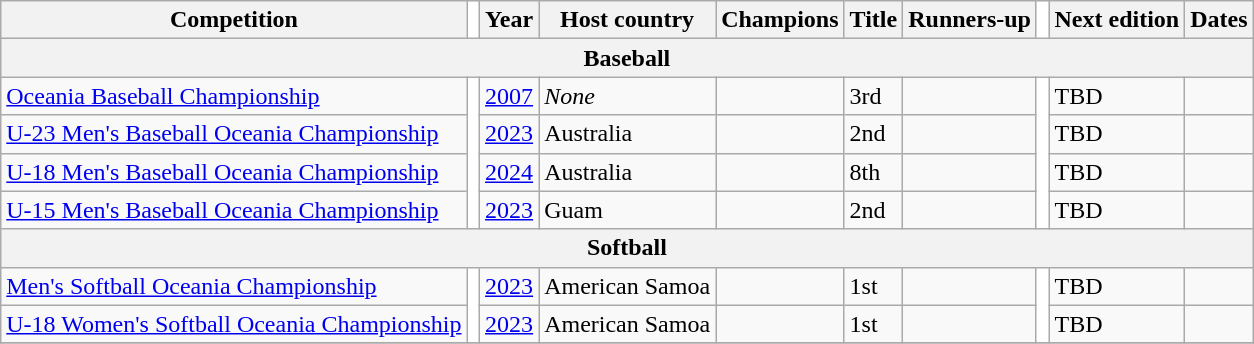<table class="wikitable sortable">
<tr>
<th>Competition</th>
<td width="1%" rowspan=1 style="background-color:#ffffff;"></td>
<th>Year</th>
<th>Host country</th>
<th>Champions</th>
<th>Title</th>
<th>Runners-up</th>
<td width="1%" rowspan=1 style="background-color:#ffffff;"></td>
<th>Next edition</th>
<th>Dates</th>
</tr>
<tr>
<th colspan=10>Baseball</th>
</tr>
<tr>
<td><a href='#'>Oceania Baseball Championship</a></td>
<td width="1%" rowspan=4 style="background-color:#ffffff;"></td>
<td><a href='#'>2007</a></td>
<td><em>None</em></td>
<td></td>
<td>3rd</td>
<td></td>
<td width="1%" rowspan=4 style="background-color:#ffffff;"></td>
<td>TBD</td>
</tr>
<tr>
<td><a href='#'>U-23 Men's Baseball Oceania Championship</a></td>
<td><a href='#'>2023</a></td>
<td>Australia</td>
<td></td>
<td>2nd</td>
<td></td>
<td>TBD</td>
<td></td>
</tr>
<tr>
<td><a href='#'>U-18 Men's Baseball Oceania Championship</a></td>
<td><a href='#'>2024</a></td>
<td>Australia</td>
<td></td>
<td>8th</td>
<td></td>
<td>TBD</td>
<td></td>
</tr>
<tr>
<td><a href='#'>U-15 Men's Baseball Oceania Championship</a></td>
<td><a href='#'>2023</a></td>
<td>Guam</td>
<td></td>
<td>2nd</td>
<td></td>
<td>TBD</td>
<td></td>
</tr>
<tr>
<th colspan=10>Softball</th>
</tr>
<tr>
<td><a href='#'>Men's Softball Oceania Championship</a></td>
<td width="1%" rowspan=2 style="background-color:#ffffff;"></td>
<td><a href='#'>2023</a></td>
<td>American Samoa</td>
<td></td>
<td>1st</td>
<td></td>
<td width="1%" rowspan=2 style="background-color:#ffffff;"></td>
<td>TBD</td>
<td></td>
</tr>
<tr>
<td><a href='#'>U-18 Women's Softball Oceania Championship</a></td>
<td><a href='#'>2023</a></td>
<td>American Samoa</td>
<td></td>
<td>1st</td>
<td></td>
<td>TBD</td>
<td></td>
</tr>
<tr>
</tr>
</table>
